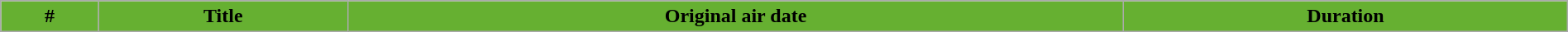<table class="wikitable plainrowheaders" style="width:100%; background:#fff;">
<tr>
<th style="background:#66b031;">#</th>
<th style="background:#66b031;">Title</th>
<th style="background:#66b031;">Original air date</th>
<th style="background:#66b031;">Duration<br>





</th>
</tr>
</table>
